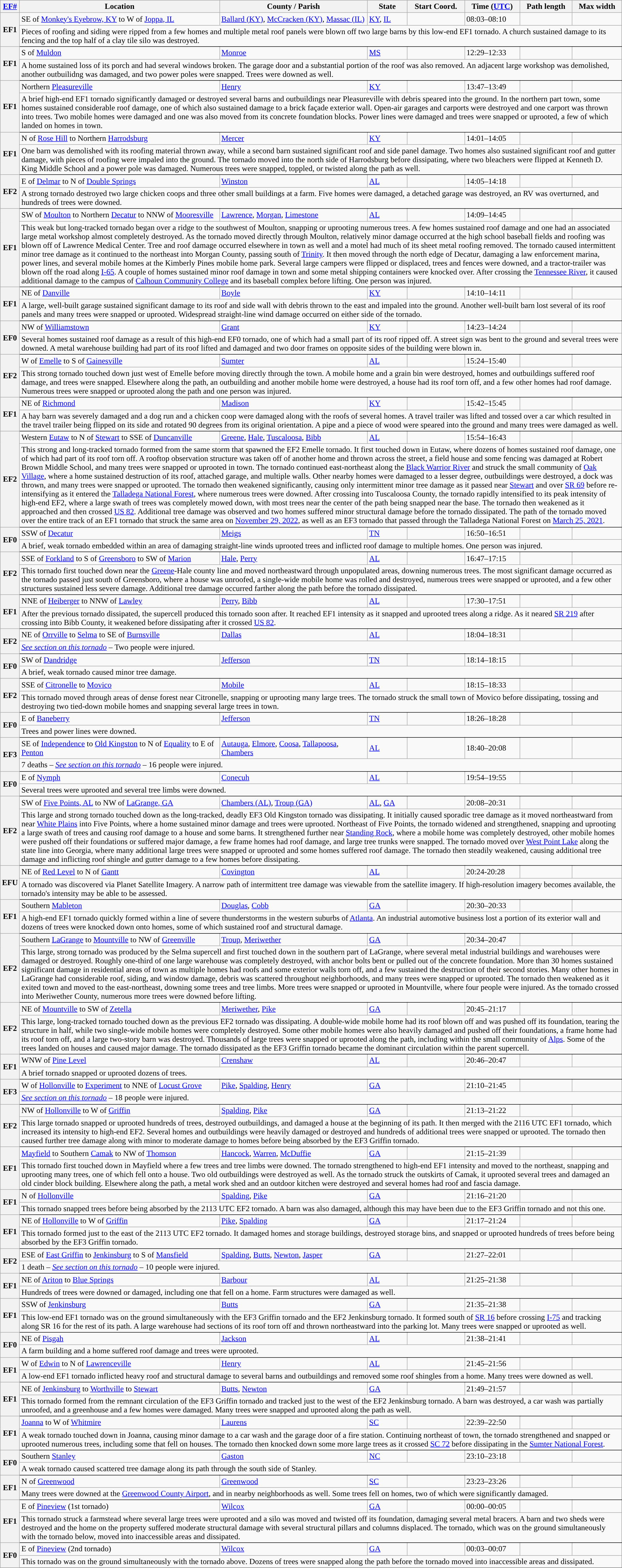<table class="wikitable sortable" style="width:100%;">
<tr>
<th scope="col" width="2%" align="center"><a href='#'>EF#</a></th>
<th scope="col" align="center" class="unsortable">Location</th>
<th scope="col" align="center" class="unsortable">County / Parish</th>
<th scope="col" align="center">State</th>
<th scope="col" align="center">Start Coord.</th>
<th scope="col" align="center">Time (<a href='#'>UTC</a>)</th>
<th scope="col" align="center">Path length</th>
<th scope="col" align="center">Max width</th>
</tr>
<tr>
<th scope="row" rowspan="2" style="background-color:#">EF1</th>
<td>SE of <a href='#'>Monkey's Eyebrow, KY</a> to W of <a href='#'>Joppa, IL</a></td>
<td><a href='#'>Ballard (KY)</a>, <a href='#'>McCracken (KY)</a>, <a href='#'>Massac (IL)</a></td>
<td><a href='#'>KY</a>, <a href='#'>IL</a></td>
<td></td>
<td>08:03–08:10</td>
<td></td>
<td></td>
</tr>
<tr class="expand-child">
<td colspan="8" style=" border-bottom: 1px solid black;">Pieces of roofing and siding were ripped from a few homes and multiple metal roof panels were blown off two large barns by this low-end EF1 tornado. A church sustained damage to its fencing and the top half of a clay tile silo was destroyed.</td>
</tr>
<tr>
<th scope="row" rowspan="2" style="background-color:#">EF1</th>
<td>S of <a href='#'>Muldon</a></td>
<td><a href='#'>Monroe</a></td>
<td><a href='#'>MS</a></td>
<td></td>
<td>12:29–12:33</td>
<td></td>
<td></td>
</tr>
<tr class="expand-child">
<td colspan="8" style=" border-bottom: 1px solid black;">A home sustained loss of its porch and had several windows broken. The garage door and a substantial portion of the roof was also removed. An adjacent large workshop was demolished, another outbuilidng was damaged, and two power poles were snapped. Trees were downed as well.</td>
</tr>
<tr>
<th scope="row" rowspan="2" style="background-color:#">EF1</th>
<td>Northern <a href='#'>Pleasureville</a></td>
<td><a href='#'>Henry</a></td>
<td><a href='#'>KY</a></td>
<td></td>
<td>13:47–13:49</td>
<td></td>
<td></td>
</tr>
<tr class="expand-child">
<td colspan="8" style=" border-bottom: 1px solid black;">A brief high-end EF1 tornado significantly damaged or destroyed several barns and outbuildings near Pleasureville with debris speared into the ground. In the northern part town, some homes sustained considerable roof damage, one of which also sustained damage to a brick façade exterior wall. Open-air garages and carports were destroyed and one carport was thrown  into trees. Two mobile homes were damaged and one was also moved from its concrete foundation blocks. Power lines were damaged and trees were snapped or uprooted, a few of which landed on homes in town.</td>
</tr>
<tr>
<th scope="row" rowspan="2" style="background-color:#">EF1</th>
<td>N of <a href='#'>Rose Hill</a> to Northern <a href='#'>Harrodsburg</a></td>
<td><a href='#'>Mercer</a></td>
<td><a href='#'>KY</a></td>
<td></td>
<td>14:01–14:05</td>
<td></td>
<td></td>
</tr>
<tr class="expand-child">
<td colspan="8" style=" border-bottom: 1px solid black;">One barn was demolished with its roofing material thrown  away, while a second barn sustained significant roof and side panel damage. Two homes also sustained significant roof and gutter damage, with pieces of roofing were impaled into the ground. The tornado moved into the north side of Harrodsburg before dissipating, where two bleachers were flipped at Kenneth D. King Middle School and a power pole was damaged. Numerous trees were snapped, toppled, or twisted along the path as well.</td>
</tr>
<tr>
<th scope="row" rowspan="2" style="background-color:#">EF2</th>
<td>E of <a href='#'>Delmar</a> to N of <a href='#'>Double Springs</a></td>
<td><a href='#'>Winston</a></td>
<td><a href='#'>AL</a></td>
<td></td>
<td>14:05–14:18</td>
<td></td>
<td></td>
</tr>
<tr class="expand-child">
<td colspan="8" style=" border-bottom: 1px solid black;">A strong tornado destroyed two large chicken coops and three other small buildings at a farm. Five homes were damaged, a detached garage was destroyed, an RV was overturned, and hundreds of trees were downed.</td>
</tr>
<tr>
<th scope="row" rowspan="2" style="background-color:#">EF1</th>
<td>SW of <a href='#'>Moulton</a> to Northern <a href='#'>Decatur</a> to NNW of <a href='#'>Mooresville</a></td>
<td><a href='#'>Lawrence</a>, <a href='#'>Morgan</a>, <a href='#'>Limestone</a></td>
<td><a href='#'>AL</a></td>
<td></td>
<td>14:09–14:45</td>
<td></td>
<td></td>
</tr>
<tr class="expand-child">
<td colspan="8" style=" border-bottom: 1px solid black;">This weak but long-tracked tornado began over a ridge to the southwest of Moulton, snapping or uprooting numerous trees. A few homes sustained roof damage and one had an associated large metal workshop almost completely destroyed. As the tornado moved directly through Moulton, relatively minor damage occurred at the high school baseball fields and roofing was blown off of Lawrence Medical Center. Tree and roof damage occurred elsewhere in town as well and a motel had much of its sheet metal roofing removed. The tornado caused intermittent minor tree damage as it continued to the northeast into Morgan County, passing south of <a href='#'>Trinity</a>. It then moved through the north edge of Decatur, damaging a law enforcement marina, power lines, and several mobile homes at the Kimberly Pines mobile home park. Several large campers were flipped or displaced, trees and fences were downed, and a tractor-trailer was blown off the road along <a href='#'>I-65</a>. A couple of homes sustained minor roof damage in town and some metal shipping containers were knocked over. After crossing the <a href='#'>Tennessee River</a>, it caused additional damage to the campus of <a href='#'>Calhoun Community College</a> and its baseball complex before lifting. One person was injured.</td>
</tr>
<tr>
<th scope="row" rowspan="2" style="background-color:#">EF1</th>
<td>NE of <a href='#'>Danville</a></td>
<td><a href='#'>Boyle</a></td>
<td><a href='#'>KY</a></td>
<td></td>
<td>14:10–14:11</td>
<td></td>
<td></td>
</tr>
<tr class="expand-child">
<td colspan="8" style=" border-bottom: 1px solid black;">A large, well-built garage sustained significant damage to its roof and side wall with debris thrown  to the east and impaled into the ground. Another well-built barn lost several of its roof panels and many trees were snapped or uprooted. Widespread straight-line wind damage occurred on either side of the tornado.</td>
</tr>
<tr>
<th scope="row" rowspan="2" style="background-color:#">EF0</th>
<td>NW of <a href='#'>Williamstown</a></td>
<td><a href='#'>Grant</a></td>
<td><a href='#'>KY</a></td>
<td></td>
<td>14:23–14:24</td>
<td></td>
<td></td>
</tr>
<tr class="expand-child">
<td colspan="8" style=" border-bottom: 1px solid black;">Several homes sustained roof damage as a result of this high-end EF0 tornado, one of which had a small part of its roof ripped off. A street sign was bent to the ground and several trees were downed. A metal warehouse building had part of its roof lifted and damaged and two door frames on opposite sides of the building were blown in.</td>
</tr>
<tr>
<th scope="row" rowspan="2" style="background-color:#">EF2</th>
<td>W of <a href='#'>Emelle</a> to S of <a href='#'>Gainesville</a></td>
<td><a href='#'>Sumter</a></td>
<td><a href='#'>AL</a></td>
<td></td>
<td>15:24–15:40</td>
<td></td>
<td></td>
</tr>
<tr class="expand-child">
<td colspan="8" style=" border-bottom: 1px solid black;">This strong tornado touched down just west of Emelle before moving directly through the town. A mobile home and a grain bin were destroyed, homes and outbuildings suffered roof damage, and trees were snapped. Elsewhere along the path, an outbuilding and another mobile home were destroyed, a house had its roof torn off, and a few other homes had roof damage. Numerous trees were snapped or uprooted along the path and one person was injured.</td>
</tr>
<tr>
<th scope="row" rowspan="2" style="background-color:#">EF1</th>
<td>NE of <a href='#'>Richmond</a></td>
<td><a href='#'>Madison</a></td>
<td><a href='#'>KY</a></td>
<td></td>
<td>15:42–15:45</td>
<td></td>
<td></td>
</tr>
<tr class="expand-child">
<td colspan="8" style=" border-bottom: 1px solid black;">A hay barn was severely damaged and a dog run and a chicken coop were damaged along with the roofs of several homes. A travel trailer was lifted and tossed over a car which resulted in the travel trailer being flipped on its side and rotated 90 degrees from its original orientation. A pipe and a piece of wood were speared into the ground and many trees were damaged as well.</td>
</tr>
<tr>
<th scope="row" rowspan="2" style="background-color:#">EF2</th>
<td>Western <a href='#'>Eutaw</a> to N of <a href='#'>Stewart</a> to SSE of <a href='#'>Duncanville</a></td>
<td><a href='#'>Greene</a>, <a href='#'>Hale</a>, <a href='#'>Tuscaloosa</a>, <a href='#'>Bibb</a></td>
<td><a href='#'>AL</a></td>
<td></td>
<td>15:54–16:43</td>
<td></td>
<td></td>
</tr>
<tr class="expand-child">
<td colspan="8" style=" border-bottom: 1px solid black;">This strong and long-tracked tornado formed from the same storm that spawned the EF2 Emelle tornado. It first touched down in Eutaw, where dozens of homes sustained roof damage, one of which had part of its roof torn off. A rooftop observation structure was taken off of another home and thrown across the street, a field house and some fencing was damaged at Robert Brown Middle School, and many trees were snapped or uprooted in town. The tornado continued east-northeast along the <a href='#'>Black Warrior River</a> and struck the small community of <a href='#'>Oak Village</a>, where a home sustained destruction of its roof, attached garage, and multiple walls. Other nearby homes were damaged to a lesser degree, outbuildings were destroyed, a dock was thrown, and many trees were snapped or uprooted. The tornado then weakened significantly, causing only intermittent minor tree damage as it passed near <a href='#'>Stewart</a> and over <a href='#'>SR 69</a> before re-intensifying as it entered the <a href='#'>Talladega National Forest</a>, where numerous trees were downed. After crossing into Tuscaloosa County, the tornado rapidly intensified to its peak intensity of high-end EF2, where a large swath of trees was completely mowed down, with most trees near the center of the path being snapped near the base. The tornado then weakened as it approached and then crossed <a href='#'>US 82</a>. Additional tree damage was observed and two homes suffered minor structural damage before the tornado dissipated. The path of the tornado moved over the entire track of an EF1 tornado that struck the same area on <a href='#'>November 29, 2022</a>, as well as an EF3 tornado that passed through the Talladega National Forest on <a href='#'>March 25, 2021</a>.</td>
</tr>
<tr>
<th scope="row" rowspan="2" style="background-color:#">EF0</th>
<td>SSW of <a href='#'>Decatur</a></td>
<td><a href='#'>Meigs</a></td>
<td><a href='#'>TN</a></td>
<td></td>
<td>16:50–16:51</td>
<td></td>
<td></td>
</tr>
<tr class="expand-child">
<td colspan="8" style=" border-bottom: 1px solid black;">A brief, weak tornado embedded within an area of damaging straight-line winds uprooted trees and inflicted roof damage to multiple homes. One person was injured.</td>
</tr>
<tr>
<th scope="row" rowspan="2" style="background-color:#">EF2</th>
<td>SSE of <a href='#'>Forkland</a> to S of <a href='#'>Greensboro</a> to SW of <a href='#'>Marion</a></td>
<td><a href='#'>Hale</a>, <a href='#'>Perry</a></td>
<td><a href='#'>AL</a></td>
<td></td>
<td>16:47–17:15</td>
<td></td>
<td></td>
</tr>
<tr class="expand-child">
<td colspan="8" style=" border-bottom: 1px solid black;">This tornado first touched down near the <a href='#'>Greene</a>-Hale county line and moved northeastward through unpopulated areas, downing numerous trees. The most significant damage occurred as the tornado passed just south of Greensboro, where a house was unroofed, a single-wide mobile home was rolled and destroyed, numerous trees were snapped or uprooted, and a few other structures sustained less severe damage. Additional tree damage occurred farther along the path before the tornado dissipated.</td>
</tr>
<tr>
<th scope="row" rowspan="2" style="background-color:#">EF1</th>
<td>NNE of <a href='#'>Heiberger</a> to NNW of <a href='#'>Lawley</a></td>
<td><a href='#'>Perry</a>, <a href='#'>Bibb</a></td>
<td><a href='#'>AL</a></td>
<td></td>
<td>17:30–17:51</td>
<td></td>
<td></td>
</tr>
<tr class="expand-child">
<td colspan="8" style=" border-bottom: 1px solid black;">After the previous tornado dissipated, the supercell produced this tornado soon after. It reached EF1 intensity as it snapped and uprooted trees along a ridge. As it neared <a href='#'>SR 219</a> after crossing into Bibb County, it weakened before dissipating after it crossed <a href='#'>US 82</a>.</td>
</tr>
<tr>
<th scope="row" rowspan="2" style="background-color:#">EF2</th>
<td>NE of <a href='#'>Orrville</a> to <a href='#'>Selma</a> to SE of <a href='#'>Burnsville</a></td>
<td><a href='#'>Dallas</a></td>
<td><a href='#'>AL</a></td>
<td></td>
<td>18:04–18:31</td>
<td></td>
<td></td>
</tr>
<tr class="expand-child">
<td colspan="8" style=" border-bottom: 1px solid black;"><em><a href='#'>See section on this tornado</a></em> – Two people were injured.</td>
</tr>
<tr>
<th scope="row" rowspan="2" style="background-color:#">EF0</th>
<td>SW of <a href='#'>Dandridge</a></td>
<td><a href='#'>Jefferson</a></td>
<td><a href='#'>TN</a></td>
<td></td>
<td>18:14–18:15</td>
<td></td>
<td></td>
</tr>
<tr class="expand-child">
<td colspan="8" style=" border-bottom: 1px solid black;">A brief, weak tornado caused minor tree damage.</td>
</tr>
<tr>
<th scope="row" rowspan="2" style="background-color:#">EF2</th>
<td>SSE of <a href='#'>Citronelle</a> to <a href='#'>Movico</a></td>
<td><a href='#'>Mobile</a></td>
<td><a href='#'>AL</a></td>
<td></td>
<td>18:15–18:33</td>
<td></td>
<td></td>
</tr>
<tr class="expand-child">
<td colspan="8" style=" border-bottom: 1px solid black;">This tornado moved through areas of dense forest near Citronelle, snapping or uprooting many large trees. The tornado struck the small town of Movico before dissipating, tossing and destroying two tied-down mobile homes and snapping several large trees in town.</td>
</tr>
<tr>
<th scope="row" rowspan="2" style="background-color:#">EF0</th>
<td>E of <a href='#'>Baneberry</a></td>
<td><a href='#'>Jefferson</a></td>
<td><a href='#'>TN</a></td>
<td></td>
<td>18:26–18:28</td>
<td></td>
<td></td>
</tr>
<tr class="expand-child">
<td colspan="8" style=" border-bottom: 1px solid black;">Trees and power lines were downed.</td>
</tr>
<tr>
<th scope="row" rowspan="2" style="background-color:#">EF3</th>
<td>SE of <a href='#'>Independence</a> to <a href='#'>Old Kingston</a> to N of <a href='#'>Equality</a> to E of <a href='#'>Penton</a></td>
<td><a href='#'>Autauga</a>, <a href='#'>Elmore</a>, <a href='#'>Coosa</a>, <a href='#'>Tallapoosa</a>, <a href='#'>Chambers</a></td>
<td><a href='#'>AL</a></td>
<td></td>
<td>18:40–20:08</td>
<td></td>
<td></td>
</tr>
<tr class="expand-child">
<td colspan="8" style=" border-bottom: 1px solid black;">7 deaths – <em><a href='#'>See section on this tornado</a></em> – 16 people were injured.</td>
</tr>
<tr>
<th scope="row" rowspan="2" style="background-color:#">EF0</th>
<td>E of <a href='#'>Nymph</a></td>
<td><a href='#'>Conecuh</a></td>
<td><a href='#'>AL</a></td>
<td></td>
<td>19:54–19:55</td>
<td></td>
<td></td>
</tr>
<tr class="expand-child">
<td colspan="8" style=" border-bottom: 1px solid black;">Several trees were uprooted and several tree limbs were downed.</td>
</tr>
<tr>
<th scope="row" rowspan="2" style="background-color:#">EF2</th>
<td>SW of <a href='#'>Five Points, AL</a> to NW of <a href='#'>LaGrange, GA</a></td>
<td><a href='#'>Chambers (AL)</a>, <a href='#'>Troup (GA)</a></td>
<td><a href='#'>AL</a>, <a href='#'>GA</a></td>
<td></td>
<td>20:08–20:31</td>
<td></td>
<td></td>
</tr>
<tr class="expand-child">
<td colspan="8" style=" border-bottom: 1px solid black;">This large and strong tornado touched down as the long-tracked, deadly EF3 Old Kingston tornado was dissipating. It initially caused sporadic tree damage as it moved northeastward from near <a href='#'>White Plains</a> into Five Points, where a home sustained minor damage and trees were uprooted. Northeast of Five Points, the tornado widened and strengthened, snapping and uprooting a large swath of trees and causing roof damage to a house and some barns. It strengthened further near <a href='#'>Standing Rock</a>, where a mobile home was completely destroyed, other mobile homes were pushed off their foundations or suffered major damage, a few frame homes had roof damage, and large tree trunks were snapped. The tornado moved over <a href='#'>West Point Lake</a> along the state line into Georgia, where many additional large trees were snapped or uprooted and some homes suffered roof damage. The tornado then steadily weakened, causing additional tree damage and inflicting roof shingle and gutter damage to a few homes before dissipating.</td>
</tr>
<tr>
<th scope="row" rowspan="2" style="background-color:#">EFU</th>
<td>NE of <a href='#'>Red Level</a> to N of <a href='#'>Gantt</a></td>
<td><a href='#'>Covington</a></td>
<td><a href='#'>AL</a></td>
<td></td>
<td>20:24-20:28</td>
<td></td>
<td></td>
</tr>
<tr class="expand-child">
<td colspan="8" style=" border-bottom: 1px solid black;">A tornado was discovered via Planet Satellite Imagery. A narrow path of intermittent tree damage was viewable from the satellite imagery. If high-resolution imagery becomes available, the tornado's intensity may be able to be assessed.</td>
</tr>
<tr>
<th scope="row" rowspan="2" style="background-color:#">EF1</th>
<td>Southern <a href='#'>Mableton</a></td>
<td><a href='#'>Douglas</a>, <a href='#'>Cobb</a></td>
<td><a href='#'>GA</a></td>
<td></td>
<td>20:30–20:33</td>
<td></td>
<td></td>
</tr>
<tr class="expand-child">
<td colspan="8" style=" border-bottom: 1px solid black;">A high-end EF1 tornado quickly formed within a line of severe thunderstorms in the western suburbs of <a href='#'>Atlanta</a>. An industrial automotive business lost a portion of its exterior wall and dozens of trees were knocked down onto homes, some of which sustained roof and structural damage.</td>
</tr>
<tr>
<th scope="row" rowspan="2" style="background-color:#">EF2</th>
<td>Southern <a href='#'>LaGrange</a> to <a href='#'>Mountville</a> to NW of <a href='#'>Greenville</a></td>
<td><a href='#'>Troup</a>, <a href='#'>Meriwether</a></td>
<td><a href='#'>GA</a></td>
<td></td>
<td>20:34–20:47</td>
<td></td>
<td></td>
</tr>
<tr class="expand-child">
<td colspan="8" style=" border-bottom: 1px solid black;">This large, strong tornado was produced by the Selma supercell and first touched down in the southern part of LaGrange, where several metal industrial buildings and warehouses were damaged or destroyed. Roughly one-third of one large warehouse was completely destroyed, with anchor bolts bent or pulled out of the concrete foundation. More than 30 homes sustained significant damage in residential areas of town as multiple homes had roofs and some exterior walls torn off, and a few sustained the destruction of their second stories. Many other homes in LaGrange had considerable roof, siding, and window damage, debris was scattered throughout neighborhoods, and many trees were snapped or uprooted. The tornado then weakened as it exited town and moved to the east-northeast, downing some trees and tree limbs. More trees were snapped or uprooted in Mountville, where four people were injured. As the tornado crossed into Meriwether County, numerous more trees were downed before lifting.</td>
</tr>
<tr>
<th scope="row" rowspan="2" style="background-color:#">EF2</th>
<td>NE of <a href='#'>Mountville</a> to SW of <a href='#'>Zetella</a></td>
<td><a href='#'>Meriwether</a>, <a href='#'>Pike</a></td>
<td><a href='#'>GA</a></td>
<td></td>
<td>20:45–21:17</td>
<td></td>
<td></td>
</tr>
<tr class="expand-child">
<td colspan="8" style=" border-bottom: 1px solid black;">This large, long-tracked tornado touched down as the previous EF2 tornado was dissipating. A double-wide mobile home had its roof blown off and was pushed  off its foundation, tearing the structure in half, while two single-wide mobile homes were completely destroyed. Some other mobile homes were also heavily damaged and pushed off their foundations, a frame home had its roof torn off, and a large two-story barn was destroyed. Thousands of large trees were snapped or uprooted along the path, including within the small community of <a href='#'>Alps</a>. Some of the trees landed on houses and caused major damage. The tornado dissipated as the EF3 Griffin tornado became the dominant circulation within the parent supercell.</td>
</tr>
<tr>
<th scope="row" rowspan="2" style="background-color:#">EF1</th>
<td>WNW of <a href='#'>Pine Level</a></td>
<td><a href='#'>Crenshaw</a></td>
<td><a href='#'>AL</a></td>
<td></td>
<td>20:46–20:47</td>
<td></td>
<td></td>
</tr>
<tr class="expand-child">
<td colspan="8" style=" border-bottom: 1px solid black;">A brief tornado snapped or uprooted dozens of trees.</td>
</tr>
<tr>
<th scope="row" rowspan="2" style="background-color:#">EF3</th>
<td>W of <a href='#'>Hollonville</a> to <a href='#'>Experiment</a> to NNE of <a href='#'>Locust Grove</a></td>
<td><a href='#'>Pike</a>, <a href='#'>Spalding</a>, <a href='#'>Henry</a></td>
<td><a href='#'>GA</a></td>
<td></td>
<td>21:10–21:45</td>
<td></td>
<td></td>
</tr>
<tr class="expand-child">
<td colspan="8" style=" border-bottom: 1px solid black;"><em><a href='#'>See section on this tornado</a></em> – 18 people were injured.</td>
</tr>
<tr>
<th scope="row" rowspan="2" style="background-color:#">EF2</th>
<td>NW of <a href='#'>Hollonville</a> to W of <a href='#'>Griffin</a></td>
<td><a href='#'>Spalding</a>, <a href='#'>Pike</a></td>
<td><a href='#'>GA</a></td>
<td></td>
<td>21:13–21:22</td>
<td></td>
<td></td>
</tr>
<tr class="expand-child">
<td colspan="8" style=" border-bottom: 1px solid black;">This large tornado snapped or uprooted hundreds of trees, destroyed outbuildings, and damaged a house at the beginning of its path. It then merged with the 2116 UTC EF1 tornado, which increased its intensity to high-end EF2. Several homes and outbuildings were heavily damaged or destroyed and hundreds of additional trees were snapped or uprooted. The tornado then caused further tree damage along with minor to moderate damage to homes before being absorbed by the EF3 Griffin tornado.</td>
</tr>
<tr>
<th scope="row" rowspan="2" style="background-color:#">EF1</th>
<td><a href='#'>Mayfield</a> to Southern <a href='#'>Camak</a> to NW of <a href='#'>Thomson</a></td>
<td><a href='#'>Hancock</a>, <a href='#'>Warren</a>, <a href='#'>McDuffie</a></td>
<td><a href='#'>GA</a></td>
<td></td>
<td>21:15–21:39</td>
<td></td>
<td></td>
</tr>
<tr class="expand-child">
<td colspan="8" style=" border-bottom: 1px solid black;">This tornado first touched down in Mayfield where a few trees and tree limbs were downed. The tornado strengthened to high-end EF1 intensity and moved to the northeast, snapping and uprooting many trees, one of which fell onto a house. Two old outbuildings were destroyed as well. As the tornado struck the outskirts of Camak, it uprooted several trees and damaged an old cinder block building. Elsewhere along the path, a metal work shed and an outdoor kitchen were destroyed and several homes had roof and fascia damage.</td>
</tr>
<tr>
<th scope="row" rowspan="2" style="background-color:#">EF1</th>
<td>N of <a href='#'>Hollonville</a></td>
<td><a href='#'>Spalding</a>, <a href='#'>Pike</a></td>
<td><a href='#'>GA</a></td>
<td></td>
<td>21:16–21:20</td>
<td></td>
<td></td>
</tr>
<tr class="expand-child">
<td colspan="8" style=" border-bottom: 1px solid black;">This tornado snapped trees before being absorbed by the 2113 UTC EF2 tornado. A barn was also damaged, although this may have been due to the EF3 Griffin tornado and not this one.</td>
</tr>
<tr>
<th scope="row" rowspan="2" style="background-color:#">EF1</th>
<td>NE of <a href='#'>Hollonville</a> to W of <a href='#'>Griffin</a></td>
<td><a href='#'>Pike</a>, <a href='#'>Spalding</a></td>
<td><a href='#'>GA</a></td>
<td></td>
<td>21:17–21:24</td>
<td></td>
<td></td>
</tr>
<tr class="expand-child">
<td colspan="8" style=" border-bottom: 1px solid black;">This tornado formed just to the east of the 2113 UTC EF2 tornado. It damaged homes and storage buildings, destroyed storage bins, and snapped or uprooted hundreds of trees before being absorbed by the EF3 Griffin tornado.</td>
</tr>
<tr>
<th scope="row" rowspan="2" style="background-color:#">EF2</th>
<td>ESE of <a href='#'>East Griffin</a> to <a href='#'>Jenkinsburg</a> to S of <a href='#'>Mansfield</a></td>
<td><a href='#'>Spalding</a>, <a href='#'>Butts</a>, <a href='#'>Newton</a>, <a href='#'>Jasper</a></td>
<td><a href='#'>GA</a></td>
<td></td>
<td>21:27–22:01</td>
<td></td>
<td></td>
</tr>
<tr class="expand-child">
<td colspan="8" style=" border-bottom: 1px solid black;">1 death – <em><a href='#'>See section on this tornado</a></em> – 10 people were injured.</td>
</tr>
<tr>
<th scope="row" rowspan="2" style="background-color:#">EF1</th>
<td>NE of <a href='#'>Ariton</a> to <a href='#'>Blue Springs</a></td>
<td><a href='#'>Barbour</a></td>
<td><a href='#'>AL</a></td>
<td></td>
<td>21:25–21:38</td>
<td></td>
<td></td>
</tr>
<tr class="expand-child">
<td colspan="8" style=" border-bottom: 1px solid black;">Hundreds of trees were downed or damaged, including one that fell on a home. Farm structures were damaged as well.</td>
</tr>
<tr>
<th scope="row" rowspan="2" style="background-color:#">EF1</th>
<td>SSW of <a href='#'>Jenkinsburg</a></td>
<td><a href='#'>Butts</a></td>
<td><a href='#'>GA</a></td>
<td></td>
<td>21:35–21:38</td>
<td></td>
<td></td>
</tr>
<tr class="expand-child">
<td colspan="8" style=" border-bottom: 1px solid black;">This low-end EF1 tornado was on the ground simultaneously with the EF3 Griffin tornado and the EF2 Jenkinsburg tornado. It formed south of <a href='#'>SR 16</a> before crossing <a href='#'>I-75</a> and tracking along SR 16 for the rest of its path. A large warehouse had sections of its roof torn off and thrown northeastward into the parking lot. Many trees were snapped or uprooted as well.</td>
</tr>
<tr>
<th scope="row" rowspan="2" style="background-color:#">EF0</th>
<td>NE of <a href='#'>Pisgah</a></td>
<td><a href='#'>Jackson</a></td>
<td><a href='#'>AL</a></td>
<td></td>
<td>21:38–21:41</td>
<td></td>
<td></td>
</tr>
<tr class="expand-child">
<td colspan="8" style=" border-bottom: 1px solid black;">A farm building and a home suffered roof damage and trees were uprooted.</td>
</tr>
<tr>
<th scope="row" rowspan="2" style="background-color:#">EF1</th>
<td>W of <a href='#'>Edwin</a> to N of <a href='#'>Lawrenceville</a></td>
<td><a href='#'>Henry</a></td>
<td><a href='#'>AL</a></td>
<td></td>
<td>21:45–21:56</td>
<td></td>
<td></td>
</tr>
<tr class="expand-child">
<td colspan="8" style=" border-bottom: 1px solid black;">A low-end EF1 tornado inflicted heavy roof and structural damage to several barns and outbuildings and removed some roof shingles from a home. Many trees were downed as well.</td>
</tr>
<tr>
<th scope="row" rowspan="2" style="background-color:#">EF1</th>
<td>NE of <a href='#'>Jenkinsburg</a> to <a href='#'>Worthville</a> to <a href='#'>Stewart</a></td>
<td><a href='#'>Butts</a>, <a href='#'>Newton</a></td>
<td><a href='#'>GA</a></td>
<td></td>
<td>21:49–21:57</td>
<td></td>
<td></td>
</tr>
<tr class="expand-child">
<td colspan="8" style=" border-bottom: 1px solid black;">This tornado formed from the remnant circulation of the EF3 Griffin tornado and tracked just to the west of the EF2 Jenkinsburg tornado. A barn was destroyed, a car wash was partially unroofed, and a greenhouse and a few homes were damaged. Many trees were snapped and uprooted along the path as well.</td>
</tr>
<tr>
<th scope="row" rowspan="2" style="background-color:#">EF1</th>
<td><a href='#'>Joanna</a> to W of <a href='#'>Whitmire</a></td>
<td><a href='#'>Laurens</a></td>
<td><a href='#'>SC</a></td>
<td></td>
<td>22:39–22:50</td>
<td></td>
<td></td>
</tr>
<tr class="expand-child">
<td colspan="8" style=" border-bottom: 1px solid black;">A weak tornado touched down in Joanna, causing minor damage to a car wash and the garage door of a fire station. Continuing northeast of town, the tornado strengthened and snapped or uprooted numerous trees, including some that fell on houses. The tornado then knocked down some more large trees as it crossed <a href='#'>SC 72</a> before dissipating in the <a href='#'>Sumter National Forest</a>.</td>
</tr>
<tr>
<th scope="row" rowspan="2" style="background-color:#">EF0</th>
<td>Southern <a href='#'>Stanley</a></td>
<td><a href='#'>Gaston</a></td>
<td><a href='#'>NC</a></td>
<td></td>
<td>23:10–23:18</td>
<td></td>
<td></td>
</tr>
<tr class="expand-child">
<td colspan="8" style=" border-bottom: 1px solid black;">A weak tornado caused scattered tree damage along its path through the south side of Stanley.</td>
</tr>
<tr>
<th scope="row" rowspan="2" style="background-color:#">EF1</th>
<td>N of <a href='#'>Greenwood</a></td>
<td><a href='#'>Greenwood</a></td>
<td><a href='#'>SC</a></td>
<td></td>
<td>23:23–23:26</td>
<td></td>
<td></td>
</tr>
<tr class="expand-child">
<td colspan="8" style=" border-bottom: 1px solid black;">Many trees were downed at the <a href='#'>Greenwood County Airport</a>, and in nearby neighborhoods as well. Some trees fell on homes, two of which were significantly damaged.</td>
</tr>
<tr>
<th scope="row" rowspan="2" style="background-color:#">EF1</th>
<td>E of <a href='#'>Pineview</a> (1st tornado)</td>
<td><a href='#'>Wilcox</a></td>
<td><a href='#'>GA</a></td>
<td></td>
<td>00:00–00:05</td>
<td></td>
<td></td>
</tr>
<tr class="expand-child">
<td colspan="8" style=" border-bottom: 1px solid black;">This tornado struck a farmstead where several large trees were uprooted and a silo was moved and twisted off its foundation, damaging several metal bracers. A barn and two sheds were destroyed and the home on the property suffered moderate structural damage with several structural pillars and columns displaced. The tornado, which was on the ground simultaneously with the tornado below, moved into inaccessible areas and dissipated.</td>
</tr>
<tr>
<th scope="row" rowspan="2" style="background-color:#">EF0</th>
<td>E of <a href='#'>Pineview</a> (2nd tornado)</td>
<td><a href='#'>Wilcox</a></td>
<td><a href='#'>GA</a></td>
<td></td>
<td>00:03–00:07</td>
<td></td>
<td></td>
</tr>
<tr class="expand-child">
<td colspan="8" style=" border-bottom: 1px solid black;">This tornado was on the ground simultaneously with the tornado above. Dozens of trees were snapped along the path before the tornado moved into inaccessible areas and dissipated.</td>
</tr>
<tr>
</tr>
</table>
